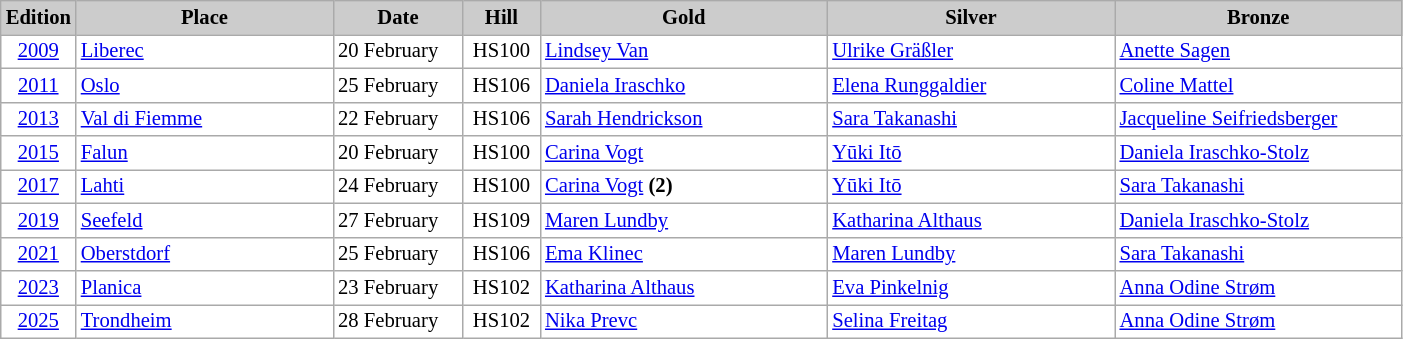<table class="wikitable plainrowheaders" style="background:#fff; font-size:86%; line-height:16px; border:grey solid 1px; border-collapse:collapse;">
<tr style="background:#ccc; text-align:center;">
<th scope="col" style="background:#ccc; width:40px;">Edition</th>
<th scope="col" style="background:#ccc; width:165px;">Place</th>
<th scope="col" style="background:#ccc; width:80px;">Date</th>
<th scope="col" style="background:#ccc; width:45px;">Hill</th>
<th scope="col" style="background:#ccc; width:185px;">Gold</th>
<th scope="col" style="background:#ccc; width:185px;">Silver</th>
<th scope="col" style="background:#ccc; width:185px;">Bronze</th>
</tr>
<tr>
<td align=center><a href='#'>2009</a></td>
<td> <a href='#'>Liberec</a></td>
<td>20 February</td>
<td align=center>HS100</td>
<td> <a href='#'>Lindsey Van</a></td>
<td> <a href='#'>Ulrike Gräßler</a></td>
<td> <a href='#'>Anette Sagen</a></td>
</tr>
<tr>
<td align=center><a href='#'>2011</a></td>
<td> <a href='#'>Oslo</a></td>
<td>25 February</td>
<td align=center>HS106</td>
<td> <a href='#'>Daniela Iraschko</a></td>
<td> <a href='#'>Elena Runggaldier</a></td>
<td> <a href='#'>Coline Mattel</a></td>
</tr>
<tr>
<td align=center><a href='#'>2013</a></td>
<td> <a href='#'>Val di Fiemme</a></td>
<td>22 February</td>
<td align=center>HS106</td>
<td> <a href='#'>Sarah Hendrickson</a></td>
<td> <a href='#'>Sara Takanashi</a></td>
<td> <a href='#'>Jacqueline Seifriedsberger</a></td>
</tr>
<tr>
<td align=center><a href='#'>2015</a></td>
<td> <a href='#'>Falun</a></td>
<td>20 February</td>
<td align=center>HS100</td>
<td> <a href='#'>Carina Vogt</a></td>
<td> <a href='#'>Yūki Itō</a></td>
<td> <a href='#'>Daniela Iraschko-Stolz</a></td>
</tr>
<tr>
<td align=center><a href='#'>2017</a></td>
<td> <a href='#'>Lahti</a></td>
<td>24 February</td>
<td align=center>HS100</td>
<td> <a href='#'>Carina Vogt</a> <strong>(2)</strong></td>
<td> <a href='#'>Yūki Itō</a></td>
<td> <a href='#'>Sara Takanashi</a></td>
</tr>
<tr>
<td align=center><a href='#'>2019</a></td>
<td> <a href='#'>Seefeld</a></td>
<td>27 February</td>
<td align=center>HS109</td>
<td> <a href='#'>Maren Lundby</a></td>
<td> <a href='#'>Katharina Althaus</a></td>
<td> <a href='#'>Daniela Iraschko-Stolz</a></td>
</tr>
<tr>
<td align=center><a href='#'>2021</a></td>
<td> <a href='#'>Oberstdorf</a></td>
<td>25 February</td>
<td align=center>HS106</td>
<td> <a href='#'>Ema Klinec</a></td>
<td> <a href='#'>Maren Lundby</a></td>
<td> <a href='#'>Sara Takanashi</a></td>
</tr>
<tr>
<td align=center><a href='#'>2023</a></td>
<td> <a href='#'>Planica</a></td>
<td>23 February</td>
<td align=center>HS102</td>
<td> <a href='#'>Katharina Althaus</a></td>
<td> <a href='#'>Eva Pinkelnig</a></td>
<td> <a href='#'>Anna Odine Strøm</a></td>
</tr>
<tr>
<td align=center><a href='#'>2025</a></td>
<td> <a href='#'>Trondheim</a></td>
<td>28 February</td>
<td align=center>HS102</td>
<td> <a href='#'>Nika Prevc</a></td>
<td> <a href='#'>Selina Freitag</a></td>
<td> <a href='#'>Anna Odine Strøm</a></td>
</tr>
</table>
